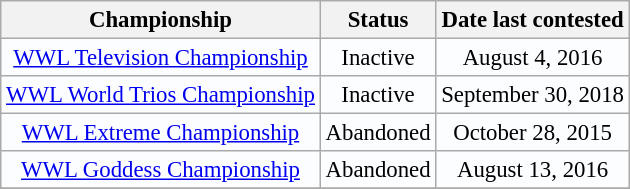<table class="wikitable" style="background:#fcfdff; font-size:95%; text-align: center;">
<tr>
<th>Championship</th>
<th>Status</th>
<th>Date last contested</th>
</tr>
<tr>
<td><a href='#'>WWL Television Championship</a></td>
<td>Inactive</td>
<td>August 4, 2016</td>
</tr>
<tr>
<td><a href='#'>WWL World Trios Championship</a></td>
<td>Inactive</td>
<td>September 30, 2018</td>
</tr>
<tr>
<td><a href='#'>WWL Extreme Championship</a></td>
<td>Abandoned</td>
<td>October 28, 2015</td>
</tr>
<tr>
<td><a href='#'>WWL Goddess Championship</a></td>
<td>Abandoned</td>
<td>August 13, 2016</td>
</tr>
<tr>
</tr>
</table>
